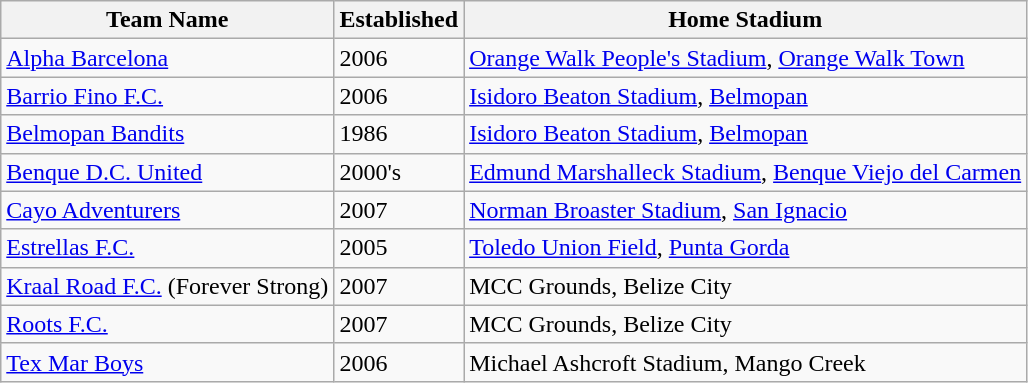<table class="wikitable">
<tr>
<th>Team Name</th>
<th>Established</th>
<th>Home Stadium</th>
</tr>
<tr>
<td><a href='#'>Alpha Barcelona</a></td>
<td>2006</td>
<td><a href='#'>Orange Walk People's Stadium</a>, <a href='#'>Orange Walk Town</a></td>
</tr>
<tr>
<td><a href='#'>Barrio Fino F.C.</a></td>
<td>2006</td>
<td><a href='#'>Isidoro Beaton Stadium</a>, <a href='#'>Belmopan</a></td>
</tr>
<tr>
<td><a href='#'>Belmopan Bandits</a></td>
<td>1986</td>
<td><a href='#'>Isidoro Beaton Stadium</a>, <a href='#'>Belmopan</a></td>
</tr>
<tr>
<td><a href='#'>Benque D.C. United</a></td>
<td>2000's</td>
<td><a href='#'>Edmund Marshalleck Stadium</a>, <a href='#'>Benque Viejo del Carmen</a></td>
</tr>
<tr>
<td><a href='#'>Cayo Adventurers</a></td>
<td>2007</td>
<td><a href='#'>Norman Broaster Stadium</a>, <a href='#'>San Ignacio</a></td>
</tr>
<tr>
<td><a href='#'>Estrellas F.C.</a></td>
<td>2005</td>
<td><a href='#'>Toledo Union Field</a>, <a href='#'>Punta Gorda</a></td>
</tr>
<tr>
<td><a href='#'>Kraal Road F.C.</a> (Forever Strong)</td>
<td>2007</td>
<td>MCC Grounds, Belize City</td>
</tr>
<tr>
<td><a href='#'>Roots F.C.</a></td>
<td>2007</td>
<td>MCC Grounds, Belize City</td>
</tr>
<tr>
<td><a href='#'>Tex Mar Boys</a></td>
<td>2006</td>
<td>Michael Ashcroft Stadium, Mango Creek</td>
</tr>
</table>
